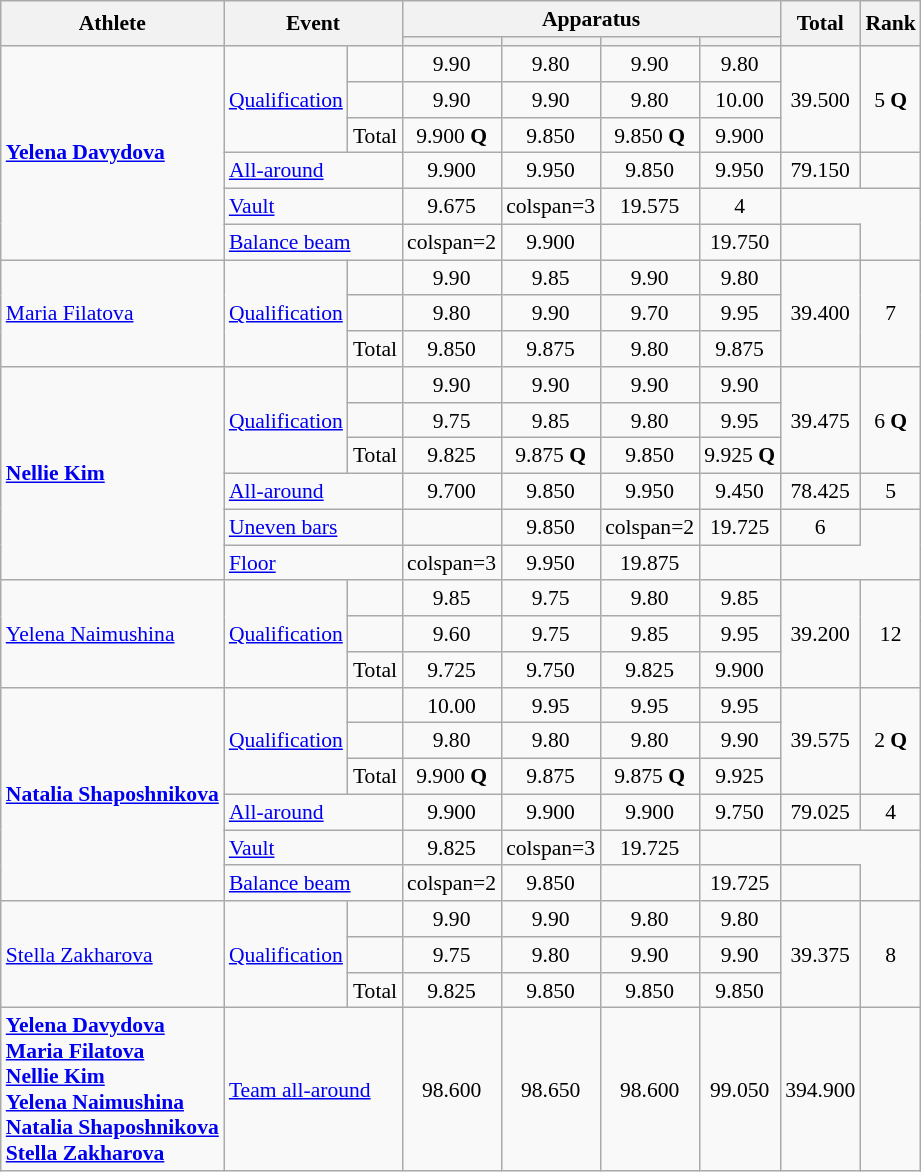<table class="wikitable" style="text-align:center;font-size:90%">
<tr>
<th rowspan=2>Athlete</th>
<th colspan=2 rowspan=2>Event</th>
<th colspan=4>Apparatus</th>
<th rowspan=2>Total</th>
<th rowspan=2>Rank</th>
</tr>
<tr style="font-size:95%">
<th></th>
<th></th>
<th></th>
<th></th>
</tr>
<tr>
<td rowspan=6 align=left><strong><a href='#'>Yelena Davydova</a></strong></td>
<td rowspan=3 align=left><a href='#'>Qualification</a></td>
<td></td>
<td>9.90</td>
<td>9.80</td>
<td>9.90</td>
<td>9.80</td>
<td rowspan=3>39.500</td>
<td rowspan=3>5 <strong>Q</strong></td>
</tr>
<tr>
<td></td>
<td>9.90</td>
<td>9.90</td>
<td>9.80</td>
<td>10.00</td>
</tr>
<tr>
<td>Total</td>
<td>9.900 <strong>Q</strong></td>
<td>9.850</td>
<td>9.850 <strong>Q</strong></td>
<td>9.900</td>
</tr>
<tr>
<td colspan=2 align=left><a href='#'>All-around</a></td>
<td>9.900</td>
<td>9.950</td>
<td>9.850</td>
<td>9.950</td>
<td>79.150</td>
<td></td>
</tr>
<tr>
<td colspan=2 align=left><a href='#'>Vault</a></td>
<td>9.675</td>
<td>colspan=3 </td>
<td>19.575</td>
<td>4</td>
</tr>
<tr>
<td colspan=2 align=left><a href='#'>Balance beam</a></td>
<td>colspan=2 </td>
<td>9.900</td>
<td></td>
<td>19.750</td>
<td></td>
</tr>
<tr>
<td rowspan=3 align=left><a href='#'>Maria Filatova</a></td>
<td rowspan=3 align=left><a href='#'>Qualification</a></td>
<td></td>
<td>9.90</td>
<td>9.85</td>
<td>9.90</td>
<td>9.80</td>
<td rowspan=3>39.400</td>
<td rowspan=3>7</td>
</tr>
<tr>
<td></td>
<td>9.80</td>
<td>9.90</td>
<td>9.70</td>
<td>9.95</td>
</tr>
<tr>
<td>Total</td>
<td>9.850</td>
<td>9.875</td>
<td>9.80</td>
<td>9.875</td>
</tr>
<tr>
<td rowspan=6 align=left><strong><a href='#'>Nellie Kim</a></strong></td>
<td rowspan=3 align=left><a href='#'>Qualification</a></td>
<td></td>
<td>9.90</td>
<td>9.90</td>
<td>9.90</td>
<td>9.90</td>
<td rowspan=3>39.475</td>
<td rowspan=3>6 <strong>Q</strong></td>
</tr>
<tr>
<td></td>
<td>9.75</td>
<td>9.85</td>
<td>9.80</td>
<td>9.95</td>
</tr>
<tr>
<td>Total</td>
<td>9.825</td>
<td>9.875 <strong>Q</strong></td>
<td>9.850</td>
<td>9.925 <strong>Q</strong></td>
</tr>
<tr>
<td colspan=2 align=left><a href='#'>All-around</a></td>
<td>9.700</td>
<td>9.850</td>
<td>9.950</td>
<td>9.450</td>
<td>78.425</td>
<td>5</td>
</tr>
<tr>
<td colspan=2 align=left><a href='#'>Uneven bars</a></td>
<td></td>
<td>9.850</td>
<td>colspan=2 </td>
<td>19.725</td>
<td>6</td>
</tr>
<tr>
<td colspan=2 align=left><a href='#'>Floor</a></td>
<td>colspan=3 </td>
<td>9.950</td>
<td>19.875</td>
<td></td>
</tr>
<tr>
<td rowspan=3 align=left><a href='#'>Yelena Naimushina</a></td>
<td rowspan=3 align=left><a href='#'>Qualification</a></td>
<td></td>
<td>9.85</td>
<td>9.75</td>
<td>9.80</td>
<td>9.85</td>
<td rowspan=3>39.200</td>
<td rowspan=3>12</td>
</tr>
<tr>
<td></td>
<td>9.60</td>
<td>9.75</td>
<td>9.85</td>
<td>9.95</td>
</tr>
<tr>
<td>Total</td>
<td>9.725</td>
<td>9.750</td>
<td>9.825</td>
<td>9.900</td>
</tr>
<tr>
<td rowspan=6 align=left><strong><a href='#'>Natalia Shaposhnikova</a></strong></td>
<td rowspan=3 align=left><a href='#'>Qualification</a></td>
<td></td>
<td>10.00</td>
<td>9.95</td>
<td>9.95</td>
<td>9.95</td>
<td rowspan=3>39.575</td>
<td rowspan=3>2 <strong>Q</strong></td>
</tr>
<tr>
<td></td>
<td>9.80</td>
<td>9.80</td>
<td>9.80</td>
<td>9.90</td>
</tr>
<tr>
<td>Total</td>
<td>9.900 <strong>Q</strong></td>
<td>9.875</td>
<td>9.875 <strong>Q</strong></td>
<td>9.925</td>
</tr>
<tr>
<td colspan=2 align=left><a href='#'>All-around</a></td>
<td>9.900</td>
<td>9.900</td>
<td>9.900</td>
<td>9.750</td>
<td>79.025</td>
<td>4</td>
</tr>
<tr>
<td colspan=2 align=left><a href='#'>Vault</a></td>
<td>9.825</td>
<td>colspan=3 </td>
<td>19.725</td>
<td></td>
</tr>
<tr>
<td colspan=2 align=left><a href='#'>Balance beam</a></td>
<td>colspan=2 </td>
<td>9.850</td>
<td></td>
<td>19.725</td>
<td></td>
</tr>
<tr>
<td rowspan=3 align=left><a href='#'>Stella Zakharova</a></td>
<td rowspan=3 align=left><a href='#'>Qualification</a></td>
<td></td>
<td>9.90</td>
<td>9.90</td>
<td>9.80</td>
<td>9.80</td>
<td rowspan=3>39.375</td>
<td rowspan=3>8</td>
</tr>
<tr>
<td></td>
<td>9.75</td>
<td>9.80</td>
<td>9.90</td>
<td>9.90</td>
</tr>
<tr>
<td>Total</td>
<td>9.825</td>
<td>9.850</td>
<td>9.850</td>
<td>9.850</td>
</tr>
<tr>
<td align=left><strong><a href='#'>Yelena Davydova</a><br><a href='#'>Maria Filatova</a><br><a href='#'>Nellie Kim</a><br><a href='#'>Yelena Naimushina</a><br><a href='#'>Natalia Shaposhnikova</a><br><a href='#'>Stella Zakharova</a></strong></td>
<td colspan=2 align=left><a href='#'>Team all-around</a></td>
<td>98.600</td>
<td>98.650</td>
<td>98.600</td>
<td>99.050</td>
<td>394.900</td>
<td></td>
</tr>
</table>
